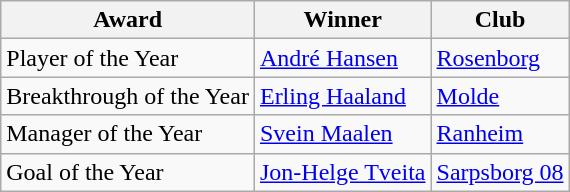<table class="wikitable">
<tr>
<th>Award</th>
<th>Winner</th>
<th>Club</th>
</tr>
<tr>
<td>Player of the Year</td>
<td> <a href='#'>André Hansen</a></td>
<td><a href='#'>Rosenborg</a></td>
</tr>
<tr>
<td>Breakthrough of the Year</td>
<td> <a href='#'>Erling Haaland</a></td>
<td><a href='#'>Molde</a></td>
</tr>
<tr>
<td>Manager of the Year</td>
<td> <a href='#'>Svein Maalen</a></td>
<td><a href='#'>Ranheim</a></td>
</tr>
<tr>
<td>Goal of the Year</td>
<td> <a href='#'>Jon-Helge Tveita</a></td>
<td><a href='#'>Sarpsborg 08</a></td>
</tr>
</table>
